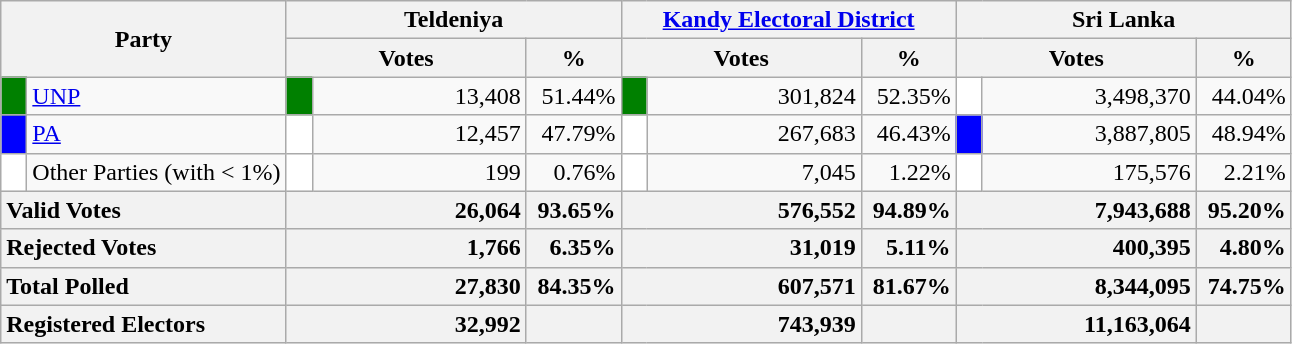<table class="wikitable">
<tr>
<th colspan="2" width="144px"rowspan="2">Party</th>
<th colspan="3" width="216px">Teldeniya</th>
<th colspan="3" width="216px"><a href='#'>Kandy Electoral District</a></th>
<th colspan="3" width="216px">Sri Lanka</th>
</tr>
<tr>
<th colspan="2" width="144px">Votes</th>
<th>%</th>
<th colspan="2" width="144px">Votes</th>
<th>%</th>
<th colspan="2" width="144px">Votes</th>
<th>%</th>
</tr>
<tr>
<td style="background-color:green;" width="10px"></td>
<td style="text-align:left;"><a href='#'>UNP</a></td>
<td style="background-color:green;" width="10px"></td>
<td style="text-align:right;">13,408</td>
<td style="text-align:right;">51.44%</td>
<td style="background-color:green;" width="10px"></td>
<td style="text-align:right;">301,824</td>
<td style="text-align:right;">52.35%</td>
<td style="background-color:white;" width="10px"></td>
<td style="text-align:right;">3,498,370</td>
<td style="text-align:right;">44.04%</td>
</tr>
<tr>
<td style="background-color:blue;" width="10px"></td>
<td style="text-align:left;"><a href='#'>PA</a></td>
<td style="background-color:white;" width="10px"></td>
<td style="text-align:right;">12,457</td>
<td style="text-align:right;">47.79%</td>
<td style="background-color:white;" width="10px"></td>
<td style="text-align:right;">267,683</td>
<td style="text-align:right;">46.43%</td>
<td style="background-color:blue;" width="10px"></td>
<td style="text-align:right;">3,887,805</td>
<td style="text-align:right;">48.94%</td>
</tr>
<tr>
<td style="background-color:white;" width="10px"></td>
<td style="text-align:left;">Other Parties (with < 1%)</td>
<td style="background-color:white;" width="10px"></td>
<td style="text-align:right;">199</td>
<td style="text-align:right;">0.76%</td>
<td style="background-color:white;" width="10px"></td>
<td style="text-align:right;">7,045</td>
<td style="text-align:right;">1.22%</td>
<td style="background-color:white;" width="10px"></td>
<td style="text-align:right;">175,576</td>
<td style="text-align:right;">2.21%</td>
</tr>
<tr>
<th colspan="2" width="144px"style="text-align:left;">Valid Votes</th>
<th style="text-align:right;"colspan="2" width="144px">26,064</th>
<th style="text-align:right;">93.65%</th>
<th style="text-align:right;"colspan="2" width="144px">576,552</th>
<th style="text-align:right;">94.89%</th>
<th style="text-align:right;"colspan="2" width="144px">7,943,688</th>
<th style="text-align:right;">95.20%</th>
</tr>
<tr>
<th colspan="2" width="144px"style="text-align:left;">Rejected Votes</th>
<th style="text-align:right;"colspan="2" width="144px">1,766</th>
<th style="text-align:right;">6.35%</th>
<th style="text-align:right;"colspan="2" width="144px">31,019</th>
<th style="text-align:right;">5.11%</th>
<th style="text-align:right;"colspan="2" width="144px">400,395</th>
<th style="text-align:right;">4.80%</th>
</tr>
<tr>
<th colspan="2" width="144px"style="text-align:left;">Total Polled</th>
<th style="text-align:right;"colspan="2" width="144px">27,830</th>
<th style="text-align:right;">84.35%</th>
<th style="text-align:right;"colspan="2" width="144px">607,571</th>
<th style="text-align:right;">81.67%</th>
<th style="text-align:right;"colspan="2" width="144px">8,344,095</th>
<th style="text-align:right;">74.75%</th>
</tr>
<tr>
<th colspan="2" width="144px"style="text-align:left;">Registered Electors</th>
<th style="text-align:right;"colspan="2" width="144px">32,992</th>
<th></th>
<th style="text-align:right;"colspan="2" width="144px">743,939</th>
<th></th>
<th style="text-align:right;"colspan="2" width="144px">11,163,064</th>
<th></th>
</tr>
</table>
